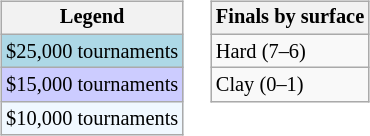<table>
<tr valign=top>
<td><br><table class=wikitable style="font-size:85%">
<tr>
<th>Legend</th>
</tr>
<tr style="background:lightblue;">
<td>$25,000 tournaments</td>
</tr>
<tr style="background:#ccccff;">
<td>$15,000 tournaments</td>
</tr>
<tr style="background:#f0f8ff;">
<td>$10,000 tournaments</td>
</tr>
</table>
</td>
<td><br><table class=wikitable style="font-size:85%">
<tr>
<th>Finals by surface</th>
</tr>
<tr>
<td>Hard (7–6)</td>
</tr>
<tr>
<td>Clay (0–1)</td>
</tr>
</table>
</td>
</tr>
</table>
